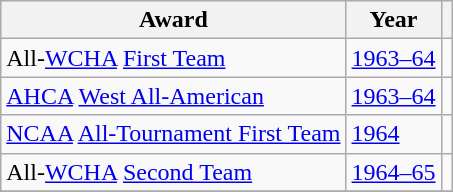<table class="wikitable">
<tr>
<th>Award</th>
<th>Year</th>
<th></th>
</tr>
<tr>
<td>All-<a href='#'>WCHA</a> <a href='#'>First Team</a></td>
<td><a href='#'>1963–64</a></td>
<td></td>
</tr>
<tr>
<td><a href='#'>AHCA</a> <a href='#'>West All-American</a></td>
<td><a href='#'>1963–64</a></td>
<td></td>
</tr>
<tr>
<td><a href='#'>NCAA</a> <a href='#'>All-Tournament First Team</a></td>
<td><a href='#'>1964</a></td>
<td></td>
</tr>
<tr>
<td>All-<a href='#'>WCHA</a> <a href='#'>Second Team</a></td>
<td><a href='#'>1964–65</a></td>
<td></td>
</tr>
<tr>
</tr>
</table>
